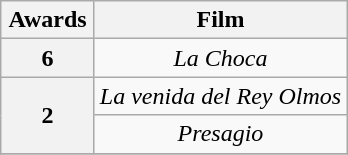<table class="wikitable plainrowheaders" style="text-align:center;">
<tr>
<th scope="col" width="55">Awards</th>
<th scope="col" align="center">Film</th>
</tr>
<tr>
<th scope=row rowspan=1 style="text-align:center">6</th>
<td><em>La Choca</em></td>
</tr>
<tr>
<th scope=row rowspan=2 style="text-align:center">2</th>
<td><em>La venida del Rey Olmos</em></td>
</tr>
<tr>
<td><em>Presagio</em></td>
</tr>
<tr>
</tr>
</table>
